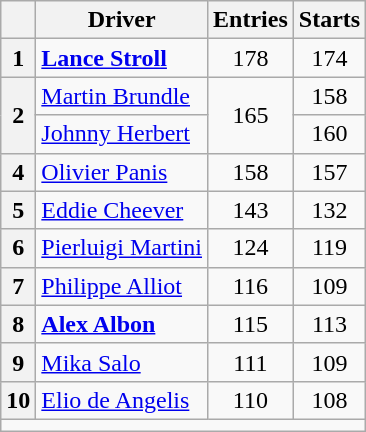<table class="wikitable" style="text-align:center">
<tr>
<th></th>
<th>Driver</th>
<th>Entries</th>
<th>Starts</th>
</tr>
<tr>
<th>1</th>
<td align=left> <strong><a href='#'>Lance Stroll</a></strong></td>
<td>178</td>
<td>174</td>
</tr>
<tr>
<th rowspan=2>2</th>
<td align=left> <a href='#'>Martin Brundle</a></td>
<td rowspan=2>165</td>
<td>158</td>
</tr>
<tr>
<td align=left> <a href='#'>Johnny Herbert</a></td>
<td>160</td>
</tr>
<tr>
<th>4</th>
<td align=left> <a href='#'>Olivier Panis</a></td>
<td>158</td>
<td>157</td>
</tr>
<tr>
<th>5</th>
<td align=left> <a href='#'>Eddie Cheever</a></td>
<td>143</td>
<td>132</td>
</tr>
<tr>
<th>6</th>
<td align=left> <a href='#'>Pierluigi Martini</a></td>
<td>124</td>
<td>119</td>
</tr>
<tr>
<th>7</th>
<td align=left> <a href='#'>Philippe Alliot</a></td>
<td>116</td>
<td>109</td>
</tr>
<tr>
<th>8</th>
<td align=left> <strong><a href='#'>Alex Albon</a></strong></td>
<td>115</td>
<td>113</td>
</tr>
<tr>
<th>9</th>
<td align=left> <a href='#'>Mika Salo</a></td>
<td>111</td>
<td>109</td>
</tr>
<tr>
<th>10</th>
<td align=left> <a href='#'>Elio de Angelis</a></td>
<td>110</td>
<td>108</td>
</tr>
<tr>
<td colspan=6></td>
</tr>
</table>
